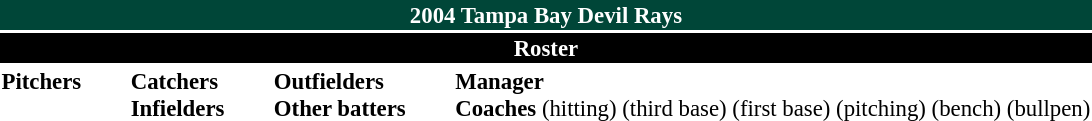<table class="toccolours" style="font-size: 95%;">
<tr>
<th colspan="10" style="background-color: #004638; color: #FFFFFF; text-align: center;">2004 Tampa Bay Devil Rays</th>
</tr>
<tr>
<td colspan="10" style="background-color: #000; color: #FFFFFF; text-align: center;"><strong>Roster</strong></td>
</tr>
<tr>
<td valign="top"><strong>Pitchers</strong><br>






















</td>
<td width="25px"></td>
<td valign="top"><strong>Catchers</strong><br>

<strong>Infielders</strong>








</td>
<td width="25px"></td>
<td valign="top"><strong>Outfielders</strong><br>







<strong>Other batters</strong>




</td>
<td width="25px"></td>
<td valign="top"><strong>Manager</strong><br>
<strong>Coaches</strong>
 (hitting)
 (third base)
 (first base)
 (pitching)
 (bench)
 (bullpen)</td>
</tr>
<tr>
</tr>
</table>
